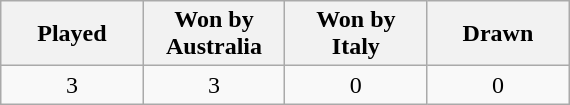<table class="wikitable">
<tr>
<th width="87.5">Played</th>
<th width="87.2">Won by<br>Australia</th>
<th width="87.2">Won by<br>Italy</th>
<th width="87.5">Drawn</th>
</tr>
<tr>
<td align=center>3</td>
<td align=center>3</td>
<td align=center>0</td>
<td align=center>0</td>
</tr>
</table>
